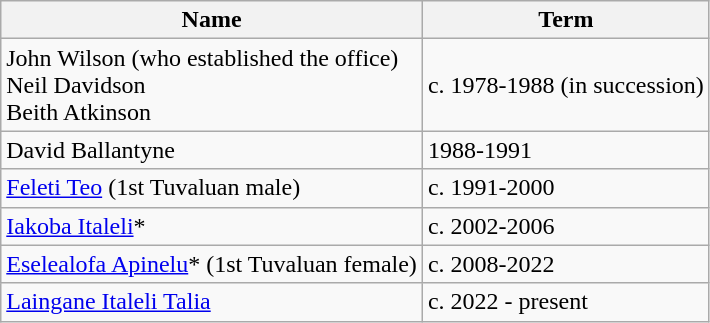<table class="wikitable">
<tr>
<th>Name</th>
<th>Term</th>
</tr>
<tr>
<td>John Wilson (who established the office)<br>Neil Davidson<br>Beith Atkinson</td>
<td>c. 1978-1988 (in succession)</td>
</tr>
<tr>
<td>David Ballantyne</td>
<td>1988-1991</td>
</tr>
<tr>
<td><a href='#'>Feleti Teo</a>  (1st Tuvaluan male)</td>
<td>c. 1991-2000</td>
</tr>
<tr>
<td><a href='#'>Iakoba Italeli</a>*</td>
<td>c. 2002-2006</td>
</tr>
<tr>
<td><a href='#'>Eselealofa Apinelu</a>* (1st Tuvaluan female)</td>
<td>c. 2008-2022</td>
</tr>
<tr>
<td><a href='#'>Laingane Italeli Talia</a></td>
<td>c. 2022 - present</td>
</tr>
</table>
